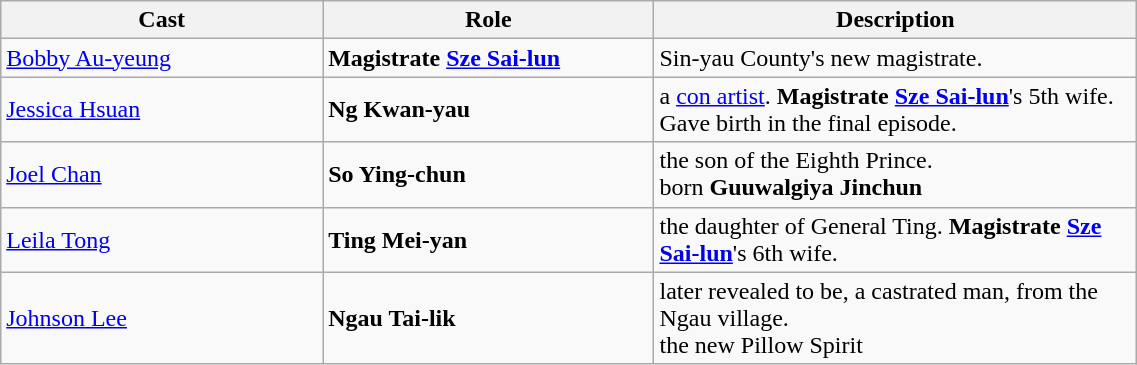<table class="wikitable" width="60%">
<tr>
<th style="width:10%">Cast</th>
<th style="width:10%">Role</th>
<th style="width:15%">Description</th>
</tr>
<tr>
<td><a href='#'>Bobby Au-yeung</a></td>
<td><strong>Magistrate <a href='#'>Sze Sai-lun</a></strong></td>
<td>Sin-yau County's new magistrate.</td>
</tr>
<tr>
<td><a href='#'>Jessica Hsuan</a></td>
<td><strong>Ng Kwan-yau</strong></td>
<td>a <a href='#'>con artist</a>. <strong>Magistrate <a href='#'>Sze Sai-lun</a></strong>'s 5th wife. Gave birth in the final episode.</td>
</tr>
<tr>
<td><a href='#'>Joel Chan</a></td>
<td><strong>So Ying-chun</strong></td>
<td>the son of the Eighth Prince. <br> born <strong>Guuwalgiya Jinchun</strong></td>
</tr>
<tr>
<td><a href='#'>Leila Tong</a></td>
<td><strong>Ting Mei-yan</strong></td>
<td>the daughter of General Ting.  <strong>Magistrate <a href='#'>Sze Sai-lun</a></strong>'s 6th wife.</td>
</tr>
<tr>
<td><a href='#'>Johnson Lee</a></td>
<td><strong>Ngau Tai-lik</strong></td>
<td>later revealed to be, a castrated man, from the Ngau village. <br> the new Pillow Spirit</td>
</tr>
</table>
